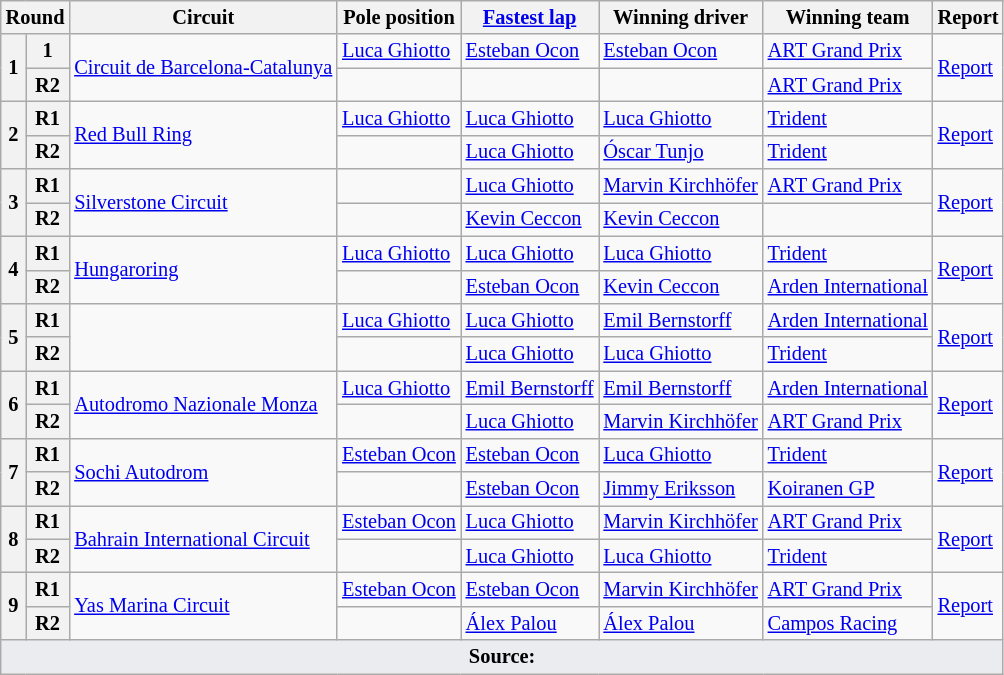<table class="wikitable" style="font-size: 85%;">
<tr>
<th colspan=2>Round</th>
<th>Circuit</th>
<th>Pole position</th>
<th><a href='#'>Fastest lap</a></th>
<th>Winning driver</th>
<th>Winning team</th>
<th>Report</th>
</tr>
<tr>
<th rowspan=2>1</th>
<th>1</th>
<td rowspan=2> <a href='#'>Circuit de Barcelona-Catalunya</a></td>
<td> <a href='#'>Luca Ghiotto</a></td>
<td> <a href='#'>Esteban Ocon</a></td>
<td> <a href='#'>Esteban Ocon</a></td>
<td> <a href='#'>ART Grand Prix</a></td>
<td rowspan=2><a href='#'>Report</a></td>
</tr>
<tr>
<th>R2</th>
<td></td>
<td></td>
<td></td>
<td> <a href='#'>ART Grand Prix</a></td>
</tr>
<tr>
<th rowspan=2>2</th>
<th>R1</th>
<td rowspan=2> <a href='#'>Red Bull Ring</a></td>
<td> <a href='#'>Luca Ghiotto</a></td>
<td> <a href='#'>Luca Ghiotto</a></td>
<td> <a href='#'>Luca Ghiotto</a></td>
<td> <a href='#'>Trident</a></td>
<td rowspan=2><a href='#'>Report</a></td>
</tr>
<tr>
<th>R2</th>
<td></td>
<td> <a href='#'>Luca Ghiotto</a></td>
<td> <a href='#'>Óscar Tunjo</a></td>
<td> <a href='#'>Trident</a></td>
</tr>
<tr>
<th rowspan=2>3</th>
<th>R1</th>
<td rowspan=2> <a href='#'>Silverstone Circuit</a></td>
<td></td>
<td> <a href='#'>Luca Ghiotto</a></td>
<td> <a href='#'>Marvin Kirchhöfer</a></td>
<td> <a href='#'>ART Grand Prix</a></td>
<td rowspan=2><a href='#'>Report</a></td>
</tr>
<tr>
<th>R2</th>
<td></td>
<td> <a href='#'>Kevin Ceccon</a></td>
<td> <a href='#'>Kevin Ceccon</a></td>
<td></td>
</tr>
<tr>
<th rowspan=2>4</th>
<th>R1</th>
<td rowspan=2> <a href='#'>Hungaroring</a></td>
<td> <a href='#'>Luca Ghiotto</a></td>
<td> <a href='#'>Luca Ghiotto</a></td>
<td> <a href='#'>Luca Ghiotto</a></td>
<td> <a href='#'>Trident</a></td>
<td rowspan=2><a href='#'>Report</a></td>
</tr>
<tr>
<th>R2</th>
<td></td>
<td> <a href='#'>Esteban Ocon</a></td>
<td> <a href='#'>Kevin Ceccon</a></td>
<td> <a href='#'>Arden International</a></td>
</tr>
<tr>
<th rowspan=2>5</th>
<th>R1</th>
<td rowspan=2></td>
<td> <a href='#'>Luca Ghiotto</a></td>
<td> <a href='#'>Luca Ghiotto</a></td>
<td> <a href='#'>Emil Bernstorff</a></td>
<td> <a href='#'>Arden International</a></td>
<td rowspan=2><a href='#'>Report</a></td>
</tr>
<tr>
<th>R2</th>
<td></td>
<td> <a href='#'>Luca Ghiotto</a></td>
<td> <a href='#'>Luca Ghiotto</a></td>
<td> <a href='#'>Trident</a></td>
</tr>
<tr>
<th rowspan=2>6</th>
<th>R1</th>
<td rowspan=2> <a href='#'>Autodromo Nazionale Monza</a></td>
<td> <a href='#'>Luca Ghiotto</a></td>
<td> <a href='#'>Emil Bernstorff</a></td>
<td> <a href='#'>Emil Bernstorff</a></td>
<td> <a href='#'>Arden International</a></td>
<td rowspan=2><a href='#'>Report</a></td>
</tr>
<tr>
<th>R2</th>
<td></td>
<td> <a href='#'>Luca Ghiotto</a></td>
<td> <a href='#'>Marvin Kirchhöfer</a></td>
<td> <a href='#'>ART Grand Prix</a></td>
</tr>
<tr>
<th rowspan=2>7</th>
<th>R1</th>
<td rowspan=2> <a href='#'>Sochi Autodrom</a></td>
<td> <a href='#'>Esteban Ocon</a></td>
<td> <a href='#'>Esteban Ocon</a></td>
<td> <a href='#'>Luca Ghiotto</a></td>
<td> <a href='#'>Trident</a></td>
<td rowspan=2><a href='#'>Report</a></td>
</tr>
<tr>
<th>R2</th>
<td></td>
<td> <a href='#'>Esteban Ocon</a></td>
<td> <a href='#'>Jimmy Eriksson</a></td>
<td> <a href='#'>Koiranen GP</a></td>
</tr>
<tr>
<th rowspan=2>8</th>
<th>R1</th>
<td rowspan=2> <a href='#'>Bahrain International Circuit</a></td>
<td> <a href='#'>Esteban Ocon</a></td>
<td> <a href='#'>Luca Ghiotto</a></td>
<td> <a href='#'>Marvin Kirchhöfer</a></td>
<td> <a href='#'>ART Grand Prix</a></td>
<td rowspan=2><a href='#'>Report</a></td>
</tr>
<tr>
<th>R2</th>
<td></td>
<td> <a href='#'>Luca Ghiotto</a></td>
<td> <a href='#'>Luca Ghiotto</a></td>
<td> <a href='#'>Trident</a></td>
</tr>
<tr>
<th rowspan=2>9</th>
<th>R1</th>
<td rowspan=2> <a href='#'>Yas Marina Circuit</a></td>
<td> <a href='#'>Esteban Ocon</a></td>
<td> <a href='#'>Esteban Ocon</a></td>
<td> <a href='#'>Marvin Kirchhöfer</a></td>
<td> <a href='#'>ART Grand Prix</a></td>
<td rowspan=2><a href='#'>Report</a></td>
</tr>
<tr>
<th>R2</th>
<td></td>
<td> <a href='#'>Álex Palou</a></td>
<td> <a href='#'>Álex Palou</a></td>
<td> <a href='#'>Campos Racing</a></td>
</tr>
<tr>
<td colspan="8" style="background-color:#EAECF0;text-align:center" align="bottom"><strong>Source:</strong></td>
</tr>
</table>
